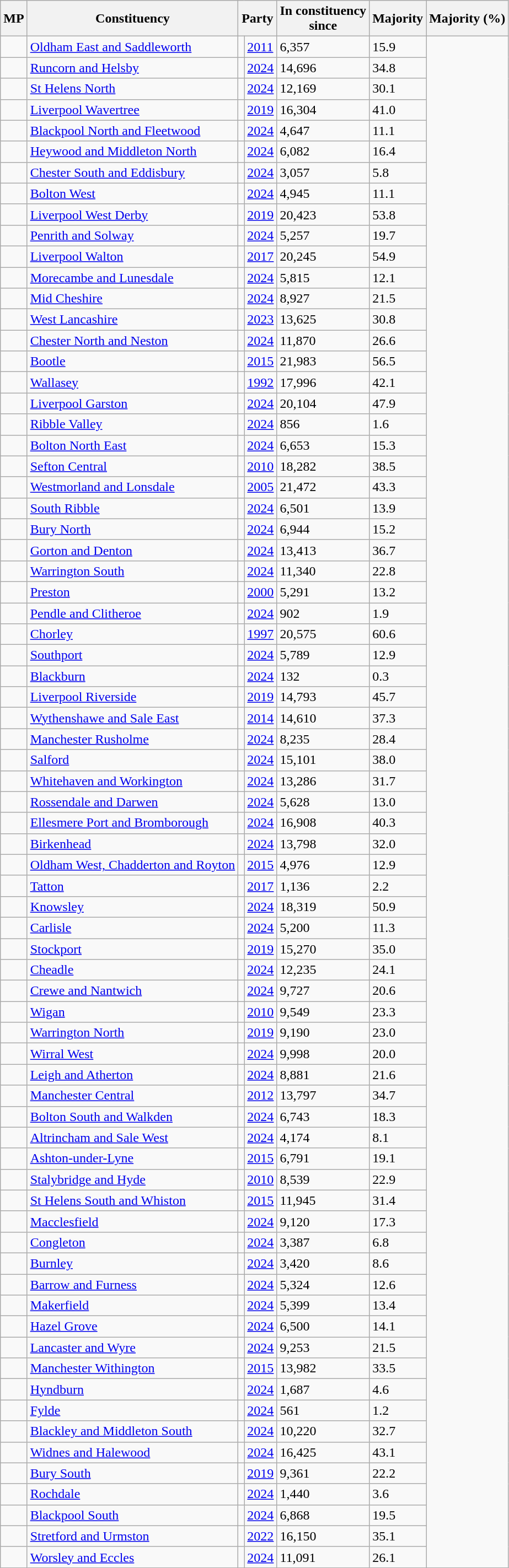<table class="wikitable sortable">
<tr>
<th>MP</th>
<th>Constituency</th>
<th colspan="2">Party</th>
<th>In constituency<br>since</th>
<th>Majority</th>
<th>Majority (%)</th>
</tr>
<tr>
<td></td>
<td><a href='#'>Oldham East and Saddleworth</a></td>
<td></td>
<td><a href='#'>2011</a></td>
<td>6,357</td>
<td>15.9</td>
</tr>
<tr>
<td></td>
<td><a href='#'>Runcorn and Helsby</a></td>
<td></td>
<td><a href='#'>2024</a></td>
<td>14,696</td>
<td>34.8</td>
</tr>
<tr>
<td></td>
<td><a href='#'>St Helens North</a></td>
<td></td>
<td><a href='#'>2024</a></td>
<td>12,169</td>
<td>30.1</td>
</tr>
<tr>
<td></td>
<td><a href='#'>Liverpool Wavertree</a></td>
<td></td>
<td><a href='#'>2019</a></td>
<td>16,304</td>
<td>41.0</td>
</tr>
<tr>
<td></td>
<td><a href='#'>Blackpool North and Fleetwood</a></td>
<td></td>
<td><a href='#'>2024</a></td>
<td>4,647</td>
<td>11.1</td>
</tr>
<tr>
<td></td>
<td><a href='#'>Heywood and Middleton North</a></td>
<td></td>
<td><a href='#'>2024</a></td>
<td>6,082</td>
<td>16.4</td>
</tr>
<tr>
<td></td>
<td><a href='#'>Chester South and Eddisbury</a></td>
<td></td>
<td><a href='#'>2024</a></td>
<td>3,057</td>
<td>5.8</td>
</tr>
<tr>
<td></td>
<td><a href='#'>Bolton West</a></td>
<td></td>
<td><a href='#'>2024</a></td>
<td>4,945</td>
<td>11.1</td>
</tr>
<tr>
<td></td>
<td><a href='#'>Liverpool West Derby</a></td>
<td></td>
<td><a href='#'>2019</a></td>
<td>20,423</td>
<td>53.8</td>
</tr>
<tr>
<td></td>
<td><a href='#'>Penrith and Solway</a></td>
<td></td>
<td><a href='#'>2024</a></td>
<td>5,257</td>
<td>19.7</td>
</tr>
<tr>
<td></td>
<td><a href='#'>Liverpool Walton</a></td>
<td></td>
<td><a href='#'>2017</a></td>
<td>20,245</td>
<td>54.9</td>
</tr>
<tr>
<td></td>
<td><a href='#'>Morecambe and Lunesdale</a></td>
<td></td>
<td><a href='#'>2024</a></td>
<td>5,815</td>
<td>12.1</td>
</tr>
<tr>
<td></td>
<td><a href='#'>Mid Cheshire</a></td>
<td></td>
<td><a href='#'>2024</a></td>
<td>8,927</td>
<td>21.5</td>
</tr>
<tr>
<td></td>
<td><a href='#'>West Lancashire</a></td>
<td></td>
<td><a href='#'>2023</a></td>
<td>13,625</td>
<td>30.8</td>
</tr>
<tr>
<td></td>
<td><a href='#'>Chester North and Neston</a></td>
<td></td>
<td><a href='#'>2024</a></td>
<td>11,870</td>
<td>26.6</td>
</tr>
<tr>
<td></td>
<td><a href='#'>Bootle</a></td>
<td></td>
<td><a href='#'>2015</a></td>
<td>21,983</td>
<td>56.5</td>
</tr>
<tr>
<td></td>
<td><a href='#'>Wallasey</a></td>
<td></td>
<td><a href='#'>1992</a></td>
<td>17,996</td>
<td>42.1</td>
</tr>
<tr>
<td></td>
<td><a href='#'>Liverpool Garston</a></td>
<td></td>
<td><a href='#'>2024</a></td>
<td>20,104</td>
<td>47.9</td>
</tr>
<tr>
<td></td>
<td><a href='#'>Ribble Valley</a></td>
<td></td>
<td><a href='#'>2024</a></td>
<td>856</td>
<td>1.6</td>
</tr>
<tr>
<td></td>
<td><a href='#'>Bolton North East</a></td>
<td></td>
<td><a href='#'>2024</a></td>
<td>6,653</td>
<td>15.3</td>
</tr>
<tr>
<td></td>
<td><a href='#'>Sefton Central</a></td>
<td></td>
<td><a href='#'>2010</a></td>
<td>18,282</td>
<td>38.5</td>
</tr>
<tr>
<td></td>
<td><a href='#'>Westmorland and Lonsdale</a></td>
<td></td>
<td><a href='#'>2005</a></td>
<td>21,472</td>
<td>43.3</td>
</tr>
<tr>
<td></td>
<td><a href='#'>South Ribble</a></td>
<td></td>
<td><a href='#'>2024</a></td>
<td>6,501</td>
<td>13.9</td>
</tr>
<tr>
<td></td>
<td><a href='#'>Bury North</a></td>
<td></td>
<td><a href='#'>2024</a></td>
<td>6,944</td>
<td>15.2</td>
</tr>
<tr>
<td></td>
<td><a href='#'>Gorton and Denton</a></td>
<td></td>
<td><a href='#'>2024</a></td>
<td>13,413</td>
<td>36.7</td>
</tr>
<tr>
<td></td>
<td><a href='#'>Warrington South</a></td>
<td></td>
<td><a href='#'>2024</a></td>
<td>11,340</td>
<td>22.8</td>
</tr>
<tr>
<td></td>
<td><a href='#'>Preston</a></td>
<td></td>
<td><a href='#'>2000</a></td>
<td>5,291</td>
<td>13.2</td>
</tr>
<tr>
<td></td>
<td><a href='#'>Pendle and Clitheroe</a></td>
<td></td>
<td><a href='#'>2024</a></td>
<td>902</td>
<td>1.9</td>
</tr>
<tr>
<td></td>
<td><a href='#'>Chorley</a></td>
<td></td>
<td><a href='#'>1997</a></td>
<td>20,575</td>
<td>60.6</td>
</tr>
<tr>
<td></td>
<td><a href='#'>Southport</a></td>
<td></td>
<td><a href='#'>2024</a></td>
<td>5,789</td>
<td>12.9</td>
</tr>
<tr>
<td></td>
<td><a href='#'>Blackburn</a></td>
<td></td>
<td><a href='#'>2024</a></td>
<td>132</td>
<td>0.3</td>
</tr>
<tr>
<td></td>
<td><a href='#'>Liverpool Riverside</a></td>
<td></td>
<td><a href='#'>2019</a></td>
<td>14,793</td>
<td>45.7</td>
</tr>
<tr>
<td></td>
<td><a href='#'>Wythenshawe and Sale East</a></td>
<td></td>
<td><a href='#'>2014</a></td>
<td>14,610</td>
<td>37.3</td>
</tr>
<tr>
<td></td>
<td><a href='#'>Manchester Rusholme</a></td>
<td></td>
<td><a href='#'>2024</a></td>
<td>8,235</td>
<td>28.4</td>
</tr>
<tr>
<td></td>
<td><a href='#'>Salford</a></td>
<td></td>
<td><a href='#'>2024</a></td>
<td>15,101</td>
<td>38.0</td>
</tr>
<tr>
<td></td>
<td><a href='#'>Whitehaven and Workington</a></td>
<td></td>
<td><a href='#'>2024</a></td>
<td>13,286</td>
<td>31.7</td>
</tr>
<tr>
<td></td>
<td><a href='#'>Rossendale and Darwen</a></td>
<td></td>
<td><a href='#'>2024</a></td>
<td>5,628</td>
<td>13.0</td>
</tr>
<tr>
<td></td>
<td><a href='#'>Ellesmere Port and Bromborough</a></td>
<td></td>
<td><a href='#'>2024</a></td>
<td>16,908</td>
<td>40.3</td>
</tr>
<tr>
<td></td>
<td><a href='#'>Birkenhead</a></td>
<td></td>
<td><a href='#'>2024</a></td>
<td>13,798</td>
<td>32.0</td>
</tr>
<tr>
<td></td>
<td><a href='#'>Oldham West, Chadderton and Royton</a></td>
<td></td>
<td><a href='#'>2015</a></td>
<td>4,976</td>
<td>12.9</td>
</tr>
<tr>
<td></td>
<td><a href='#'> Tatton</a></td>
<td></td>
<td><a href='#'>2017</a></td>
<td>1,136</td>
<td>2.2</td>
</tr>
<tr>
<td></td>
<td><a href='#'>Knowsley</a></td>
<td></td>
<td><a href='#'>2024</a></td>
<td>18,319</td>
<td>50.9</td>
</tr>
<tr>
<td></td>
<td><a href='#'>Carlisle</a></td>
<td></td>
<td><a href='#'>2024</a></td>
<td>5,200</td>
<td>11.3</td>
</tr>
<tr>
<td></td>
<td><a href='#'>Stockport</a></td>
<td></td>
<td><a href='#'>2019</a></td>
<td>15,270</td>
<td>35.0</td>
</tr>
<tr>
<td></td>
<td><a href='#'>Cheadle</a></td>
<td></td>
<td><a href='#'>2024</a></td>
<td>12,235</td>
<td>24.1</td>
</tr>
<tr>
<td></td>
<td><a href='#'>Crewe and Nantwich</a></td>
<td></td>
<td><a href='#'>2024</a></td>
<td>9,727</td>
<td>20.6</td>
</tr>
<tr>
<td></td>
<td><a href='#'>Wigan</a></td>
<td></td>
<td><a href='#'>2010</a></td>
<td>9,549</td>
<td>23.3</td>
</tr>
<tr>
<td></td>
<td><a href='#'>Warrington North</a></td>
<td></td>
<td><a href='#'>2019</a></td>
<td>9,190</td>
<td>23.0</td>
</tr>
<tr>
<td></td>
<td><a href='#'>Wirral West</a></td>
<td></td>
<td><a href='#'>2024</a></td>
<td>9,998</td>
<td>20.0</td>
</tr>
<tr>
<td></td>
<td><a href='#'>Leigh and Atherton</a></td>
<td></td>
<td><a href='#'>2024</a></td>
<td>8,881</td>
<td>21.6</td>
</tr>
<tr>
<td></td>
<td><a href='#'>Manchester Central</a></td>
<td></td>
<td><a href='#'>2012</a></td>
<td>13,797</td>
<td>34.7</td>
</tr>
<tr>
<td></td>
<td><a href='#'>Bolton South and Walkden</a></td>
<td></td>
<td><a href='#'>2024</a></td>
<td>6,743</td>
<td>18.3</td>
</tr>
<tr>
<td></td>
<td><a href='#'>Altrincham and Sale West</a></td>
<td></td>
<td><a href='#'>2024</a></td>
<td>4,174</td>
<td>8.1</td>
</tr>
<tr>
<td></td>
<td><a href='#'>Ashton-under-Lyne</a></td>
<td></td>
<td><a href='#'>2015</a></td>
<td>6,791</td>
<td>19.1</td>
</tr>
<tr>
<td></td>
<td><a href='#'>Stalybridge and Hyde</a></td>
<td></td>
<td><a href='#'>2010</a></td>
<td>8,539</td>
<td>22.9</td>
</tr>
<tr>
<td></td>
<td><a href='#'>St Helens South and Whiston</a></td>
<td></td>
<td><a href='#'>2015</a></td>
<td>11,945</td>
<td>31.4</td>
</tr>
<tr>
<td></td>
<td><a href='#'>Macclesfield</a></td>
<td></td>
<td><a href='#'>2024</a></td>
<td>9,120</td>
<td>17.3</td>
</tr>
<tr>
<td></td>
<td><a href='#'>Congleton</a></td>
<td></td>
<td><a href='#'>2024</a></td>
<td>3,387</td>
<td>6.8</td>
</tr>
<tr>
<td></td>
<td><a href='#'>Burnley</a></td>
<td></td>
<td><a href='#'>2024</a></td>
<td>3,420</td>
<td>8.6</td>
</tr>
<tr>
<td></td>
<td><a href='#'>Barrow and Furness</a></td>
<td></td>
<td><a href='#'>2024</a></td>
<td>5,324</td>
<td>12.6</td>
</tr>
<tr>
<td></td>
<td><a href='#'>Makerfield</a></td>
<td></td>
<td><a href='#'>2024</a></td>
<td>5,399</td>
<td>13.4</td>
</tr>
<tr>
<td></td>
<td><a href='#'>Hazel Grove</a></td>
<td></td>
<td><a href='#'>2024</a></td>
<td>6,500</td>
<td>14.1</td>
</tr>
<tr>
<td></td>
<td><a href='#'>Lancaster and Wyre</a></td>
<td></td>
<td><a href='#'>2024</a></td>
<td>9,253</td>
<td>21.5</td>
</tr>
<tr>
<td></td>
<td><a href='#'>Manchester Withington</a></td>
<td></td>
<td><a href='#'>2015</a></td>
<td>13,982</td>
<td>33.5</td>
</tr>
<tr>
<td></td>
<td><a href='#'>Hyndburn</a></td>
<td></td>
<td><a href='#'>2024</a></td>
<td>1,687</td>
<td>4.6</td>
</tr>
<tr>
<td></td>
<td><a href='#'>Fylde</a></td>
<td></td>
<td><a href='#'>2024</a></td>
<td>561</td>
<td>1.2</td>
</tr>
<tr>
<td></td>
<td><a href='#'>Blackley and Middleton South</a></td>
<td></td>
<td><a href='#'>2024</a></td>
<td>10,220</td>
<td>32.7</td>
</tr>
<tr>
<td></td>
<td><a href='#'>Widnes and Halewood</a></td>
<td></td>
<td><a href='#'>2024</a></td>
<td>16,425</td>
<td>43.1</td>
</tr>
<tr>
<td></td>
<td><a href='#'>Bury South</a></td>
<td></td>
<td><a href='#'>2019</a></td>
<td>9,361</td>
<td>22.2</td>
</tr>
<tr>
<td></td>
<td><a href='#'>Rochdale</a></td>
<td></td>
<td><a href='#'>2024</a></td>
<td>1,440</td>
<td>3.6</td>
</tr>
<tr>
<td></td>
<td><a href='#'>Blackpool South</a></td>
<td></td>
<td><a href='#'>2024</a></td>
<td>6,868</td>
<td>19.5</td>
</tr>
<tr>
<td></td>
<td><a href='#'>Stretford and Urmston</a></td>
<td></td>
<td><a href='#'>2022</a></td>
<td>16,150</td>
<td>35.1</td>
</tr>
<tr>
<td></td>
<td><a href='#'>Worsley and Eccles</a></td>
<td></td>
<td><a href='#'>2024</a></td>
<td>11,091</td>
<td>26.1</td>
</tr>
</table>
